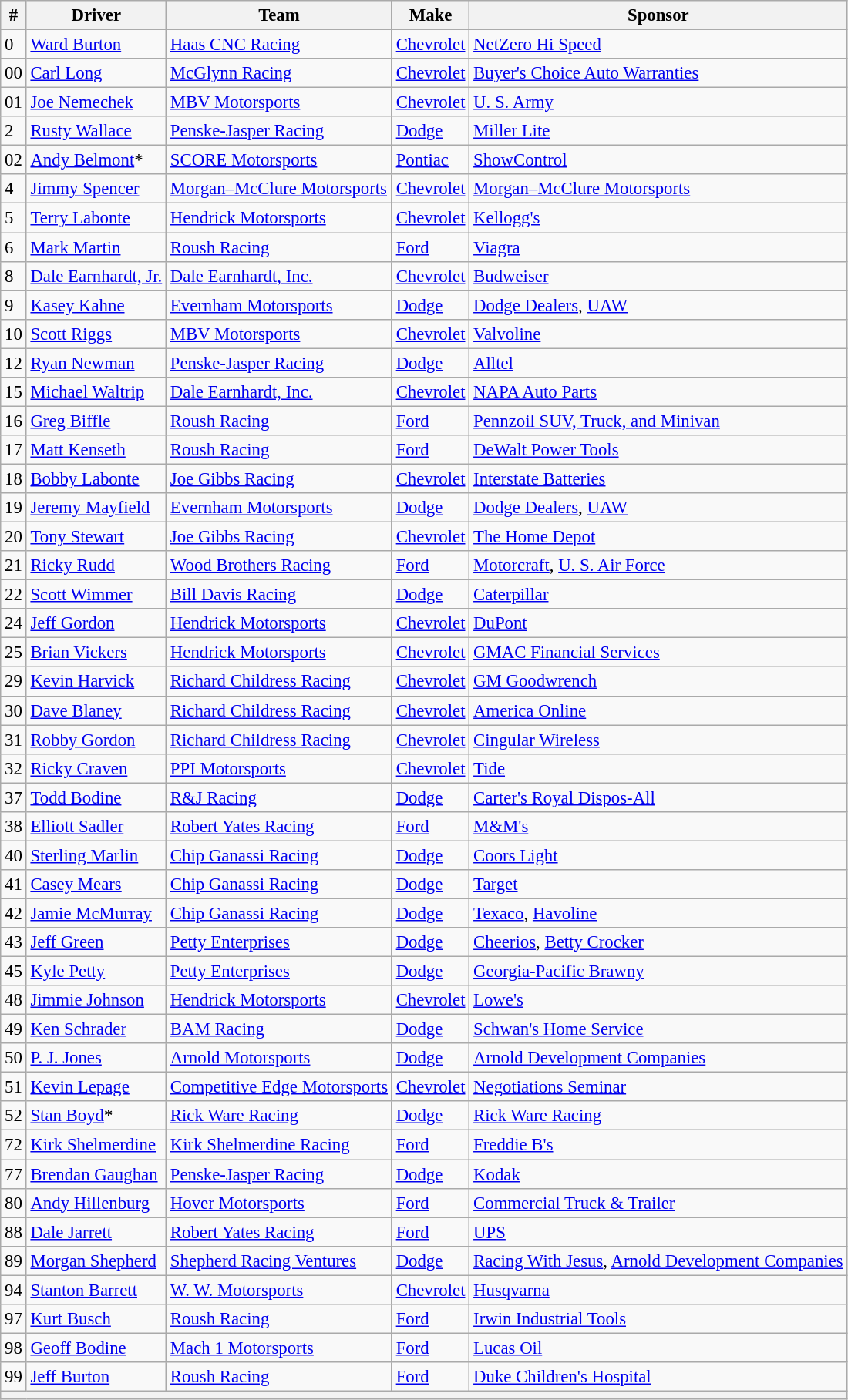<table class="wikitable" style="font-size:95%">
<tr>
<th>#</th>
<th>Driver</th>
<th>Team</th>
<th>Make</th>
<th>Sponsor</th>
</tr>
<tr>
<td>0</td>
<td><a href='#'>Ward Burton</a></td>
<td><a href='#'>Haas CNC Racing</a></td>
<td><a href='#'>Chevrolet</a></td>
<td><a href='#'>NetZero Hi Speed</a></td>
</tr>
<tr>
<td>00</td>
<td><a href='#'>Carl Long</a></td>
<td><a href='#'>McGlynn Racing</a></td>
<td><a href='#'>Chevrolet</a></td>
<td><a href='#'>Buyer's Choice Auto Warranties</a></td>
</tr>
<tr>
<td>01</td>
<td><a href='#'>Joe Nemechek</a></td>
<td><a href='#'>MBV Motorsports</a></td>
<td><a href='#'>Chevrolet</a></td>
<td><a href='#'>U. S. Army</a></td>
</tr>
<tr>
<td>2</td>
<td><a href='#'>Rusty Wallace</a></td>
<td><a href='#'>Penske-Jasper Racing</a></td>
<td><a href='#'>Dodge</a></td>
<td><a href='#'>Miller Lite</a></td>
</tr>
<tr>
<td>02</td>
<td><a href='#'>Andy Belmont</a>*</td>
<td><a href='#'>SCORE Motorsports</a></td>
<td><a href='#'>Pontiac</a></td>
<td><a href='#'>ShowControl</a></td>
</tr>
<tr>
<td>4</td>
<td><a href='#'>Jimmy Spencer</a></td>
<td><a href='#'>Morgan–McClure Motorsports</a></td>
<td><a href='#'>Chevrolet</a></td>
<td><a href='#'>Morgan–McClure Motorsports</a></td>
</tr>
<tr>
<td>5</td>
<td><a href='#'>Terry Labonte</a></td>
<td><a href='#'>Hendrick Motorsports</a></td>
<td><a href='#'>Chevrolet</a></td>
<td><a href='#'>Kellogg's</a></td>
</tr>
<tr>
<td>6</td>
<td><a href='#'>Mark Martin</a></td>
<td><a href='#'>Roush Racing</a></td>
<td><a href='#'>Ford</a></td>
<td><a href='#'>Viagra</a></td>
</tr>
<tr>
<td>8</td>
<td><a href='#'>Dale Earnhardt, Jr.</a></td>
<td><a href='#'>Dale Earnhardt, Inc.</a></td>
<td><a href='#'>Chevrolet</a></td>
<td><a href='#'>Budweiser</a></td>
</tr>
<tr>
<td>9</td>
<td><a href='#'>Kasey Kahne</a></td>
<td><a href='#'>Evernham Motorsports</a></td>
<td><a href='#'>Dodge</a></td>
<td><a href='#'>Dodge Dealers</a>, <a href='#'>UAW</a></td>
</tr>
<tr>
<td>10</td>
<td><a href='#'>Scott Riggs</a></td>
<td><a href='#'>MBV Motorsports</a></td>
<td><a href='#'>Chevrolet</a></td>
<td><a href='#'>Valvoline</a></td>
</tr>
<tr>
<td>12</td>
<td><a href='#'>Ryan Newman</a></td>
<td><a href='#'>Penske-Jasper Racing</a></td>
<td><a href='#'>Dodge</a></td>
<td><a href='#'>Alltel</a></td>
</tr>
<tr>
<td>15</td>
<td><a href='#'>Michael Waltrip</a></td>
<td><a href='#'>Dale Earnhardt, Inc.</a></td>
<td><a href='#'>Chevrolet</a></td>
<td><a href='#'>NAPA Auto Parts</a></td>
</tr>
<tr>
<td>16</td>
<td><a href='#'>Greg Biffle</a></td>
<td><a href='#'>Roush Racing</a></td>
<td><a href='#'>Ford</a></td>
<td><a href='#'>Pennzoil SUV, Truck, and Minivan</a></td>
</tr>
<tr>
<td>17</td>
<td><a href='#'>Matt Kenseth</a></td>
<td><a href='#'>Roush Racing</a></td>
<td><a href='#'>Ford</a></td>
<td><a href='#'>DeWalt Power Tools</a></td>
</tr>
<tr>
<td>18</td>
<td><a href='#'>Bobby Labonte</a></td>
<td><a href='#'>Joe Gibbs Racing</a></td>
<td><a href='#'>Chevrolet</a></td>
<td><a href='#'>Interstate Batteries</a></td>
</tr>
<tr>
<td>19</td>
<td><a href='#'>Jeremy Mayfield</a></td>
<td><a href='#'>Evernham Motorsports</a></td>
<td><a href='#'>Dodge</a></td>
<td><a href='#'>Dodge Dealers</a>, <a href='#'>UAW</a></td>
</tr>
<tr>
<td>20</td>
<td><a href='#'>Tony Stewart</a></td>
<td><a href='#'>Joe Gibbs Racing</a></td>
<td><a href='#'>Chevrolet</a></td>
<td><a href='#'>The Home Depot</a></td>
</tr>
<tr>
<td>21</td>
<td><a href='#'>Ricky Rudd</a></td>
<td><a href='#'>Wood Brothers Racing</a></td>
<td><a href='#'>Ford</a></td>
<td><a href='#'>Motorcraft</a>, <a href='#'>U. S. Air Force</a></td>
</tr>
<tr>
<td>22</td>
<td><a href='#'>Scott Wimmer</a></td>
<td><a href='#'>Bill Davis Racing</a></td>
<td><a href='#'>Dodge</a></td>
<td><a href='#'>Caterpillar</a></td>
</tr>
<tr>
<td>24</td>
<td><a href='#'>Jeff Gordon</a></td>
<td><a href='#'>Hendrick Motorsports</a></td>
<td><a href='#'>Chevrolet</a></td>
<td><a href='#'>DuPont</a></td>
</tr>
<tr>
<td>25</td>
<td><a href='#'>Brian Vickers</a></td>
<td><a href='#'>Hendrick Motorsports</a></td>
<td><a href='#'>Chevrolet</a></td>
<td><a href='#'>GMAC Financial Services</a></td>
</tr>
<tr>
<td>29</td>
<td><a href='#'>Kevin Harvick</a></td>
<td><a href='#'>Richard Childress Racing</a></td>
<td><a href='#'>Chevrolet</a></td>
<td><a href='#'>GM Goodwrench</a></td>
</tr>
<tr>
<td>30</td>
<td><a href='#'>Dave Blaney</a></td>
<td><a href='#'>Richard Childress Racing</a></td>
<td><a href='#'>Chevrolet</a></td>
<td><a href='#'>America Online</a></td>
</tr>
<tr>
<td>31</td>
<td><a href='#'>Robby Gordon</a></td>
<td><a href='#'>Richard Childress Racing</a></td>
<td><a href='#'>Chevrolet</a></td>
<td><a href='#'>Cingular Wireless</a></td>
</tr>
<tr>
<td>32</td>
<td><a href='#'>Ricky Craven</a></td>
<td><a href='#'>PPI Motorsports</a></td>
<td><a href='#'>Chevrolet</a></td>
<td><a href='#'>Tide</a></td>
</tr>
<tr>
<td>37</td>
<td><a href='#'>Todd Bodine</a></td>
<td><a href='#'>R&J Racing</a></td>
<td><a href='#'>Dodge</a></td>
<td><a href='#'>Carter's Royal Dispos-All</a></td>
</tr>
<tr>
<td>38</td>
<td><a href='#'>Elliott Sadler</a></td>
<td><a href='#'>Robert Yates Racing</a></td>
<td><a href='#'>Ford</a></td>
<td><a href='#'>M&M's</a></td>
</tr>
<tr>
<td>40</td>
<td><a href='#'>Sterling Marlin</a></td>
<td><a href='#'>Chip Ganassi Racing</a></td>
<td><a href='#'>Dodge</a></td>
<td><a href='#'>Coors Light</a></td>
</tr>
<tr>
<td>41</td>
<td><a href='#'>Casey Mears</a></td>
<td><a href='#'>Chip Ganassi Racing</a></td>
<td><a href='#'>Dodge</a></td>
<td><a href='#'>Target</a></td>
</tr>
<tr>
<td>42</td>
<td><a href='#'>Jamie McMurray</a></td>
<td><a href='#'>Chip Ganassi Racing</a></td>
<td><a href='#'>Dodge</a></td>
<td><a href='#'>Texaco</a>, <a href='#'>Havoline</a></td>
</tr>
<tr>
<td>43</td>
<td><a href='#'>Jeff Green</a></td>
<td><a href='#'>Petty Enterprises</a></td>
<td><a href='#'>Dodge</a></td>
<td><a href='#'>Cheerios</a>, <a href='#'>Betty Crocker</a></td>
</tr>
<tr>
<td>45</td>
<td><a href='#'>Kyle Petty</a></td>
<td><a href='#'>Petty Enterprises</a></td>
<td><a href='#'>Dodge</a></td>
<td><a href='#'>Georgia-Pacific Brawny</a></td>
</tr>
<tr>
<td>48</td>
<td><a href='#'>Jimmie Johnson</a></td>
<td><a href='#'>Hendrick Motorsports</a></td>
<td><a href='#'>Chevrolet</a></td>
<td><a href='#'>Lowe's</a></td>
</tr>
<tr>
<td>49</td>
<td><a href='#'>Ken Schrader</a></td>
<td><a href='#'>BAM Racing</a></td>
<td><a href='#'>Dodge</a></td>
<td><a href='#'>Schwan's Home Service</a></td>
</tr>
<tr>
<td>50</td>
<td><a href='#'>P. J. Jones</a></td>
<td><a href='#'>Arnold Motorsports</a></td>
<td><a href='#'>Dodge</a></td>
<td><a href='#'>Arnold Development Companies</a></td>
</tr>
<tr>
<td>51</td>
<td><a href='#'>Kevin Lepage</a></td>
<td><a href='#'>Competitive Edge Motorsports</a></td>
<td><a href='#'>Chevrolet</a></td>
<td><a href='#'>Negotiations Seminar</a></td>
</tr>
<tr>
<td>52</td>
<td><a href='#'>Stan Boyd</a>*</td>
<td><a href='#'>Rick Ware Racing</a></td>
<td><a href='#'>Dodge</a></td>
<td><a href='#'>Rick Ware Racing</a></td>
</tr>
<tr>
<td>72</td>
<td><a href='#'>Kirk Shelmerdine</a></td>
<td><a href='#'>Kirk Shelmerdine Racing</a></td>
<td><a href='#'>Ford</a></td>
<td><a href='#'>Freddie B's</a></td>
</tr>
<tr>
<td>77</td>
<td><a href='#'>Brendan Gaughan</a></td>
<td><a href='#'>Penske-Jasper Racing</a></td>
<td><a href='#'>Dodge</a></td>
<td><a href='#'>Kodak</a></td>
</tr>
<tr>
<td>80</td>
<td><a href='#'>Andy Hillenburg</a></td>
<td><a href='#'>Hover Motorsports</a></td>
<td><a href='#'>Ford</a></td>
<td><a href='#'>Commercial Truck & Trailer</a></td>
</tr>
<tr>
<td>88</td>
<td><a href='#'>Dale Jarrett</a></td>
<td><a href='#'>Robert Yates Racing</a></td>
<td><a href='#'>Ford</a></td>
<td><a href='#'>UPS</a></td>
</tr>
<tr>
<td>89</td>
<td><a href='#'>Morgan Shepherd</a></td>
<td><a href='#'>Shepherd Racing Ventures</a></td>
<td><a href='#'>Dodge</a></td>
<td><a href='#'>Racing With Jesus</a>, <a href='#'>Arnold Development Companies</a></td>
</tr>
<tr>
<td>94</td>
<td><a href='#'>Stanton Barrett</a></td>
<td><a href='#'>W. W. Motorsports</a></td>
<td><a href='#'>Chevrolet</a></td>
<td><a href='#'>Husqvarna</a></td>
</tr>
<tr>
<td>97</td>
<td><a href='#'>Kurt Busch</a></td>
<td><a href='#'>Roush Racing</a></td>
<td><a href='#'>Ford</a></td>
<td><a href='#'>Irwin Industrial Tools</a></td>
</tr>
<tr>
<td>98</td>
<td><a href='#'>Geoff Bodine</a></td>
<td><a href='#'>Mach 1 Motorsports</a></td>
<td><a href='#'>Ford</a></td>
<td><a href='#'>Lucas Oil</a></td>
</tr>
<tr>
<td>99</td>
<td><a href='#'>Jeff Burton</a></td>
<td><a href='#'>Roush Racing</a></td>
<td><a href='#'>Ford</a></td>
<td><a href='#'>Duke Children's Hospital</a></td>
</tr>
<tr>
<th colspan="5"></th>
</tr>
</table>
